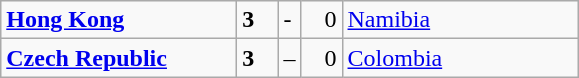<table class="wikitable">
<tr>
<td width=150> <strong><a href='#'>Hong Kong</a></strong></td>
<td style="width:20px; text-align:left;"><strong>3</strong></td>
<td>-</td>
<td style="width:20px; text-align:right;">0</td>
<td width=150> <a href='#'>Namibia</a></td>
</tr>
<tr>
<td> <strong><a href='#'>Czech Republic</a></strong></td>
<td style="text-align:left;"><strong>3</strong></td>
<td>–</td>
<td style="text-align:right;">0</td>
<td> <a href='#'>Colombia</a></td>
</tr>
</table>
